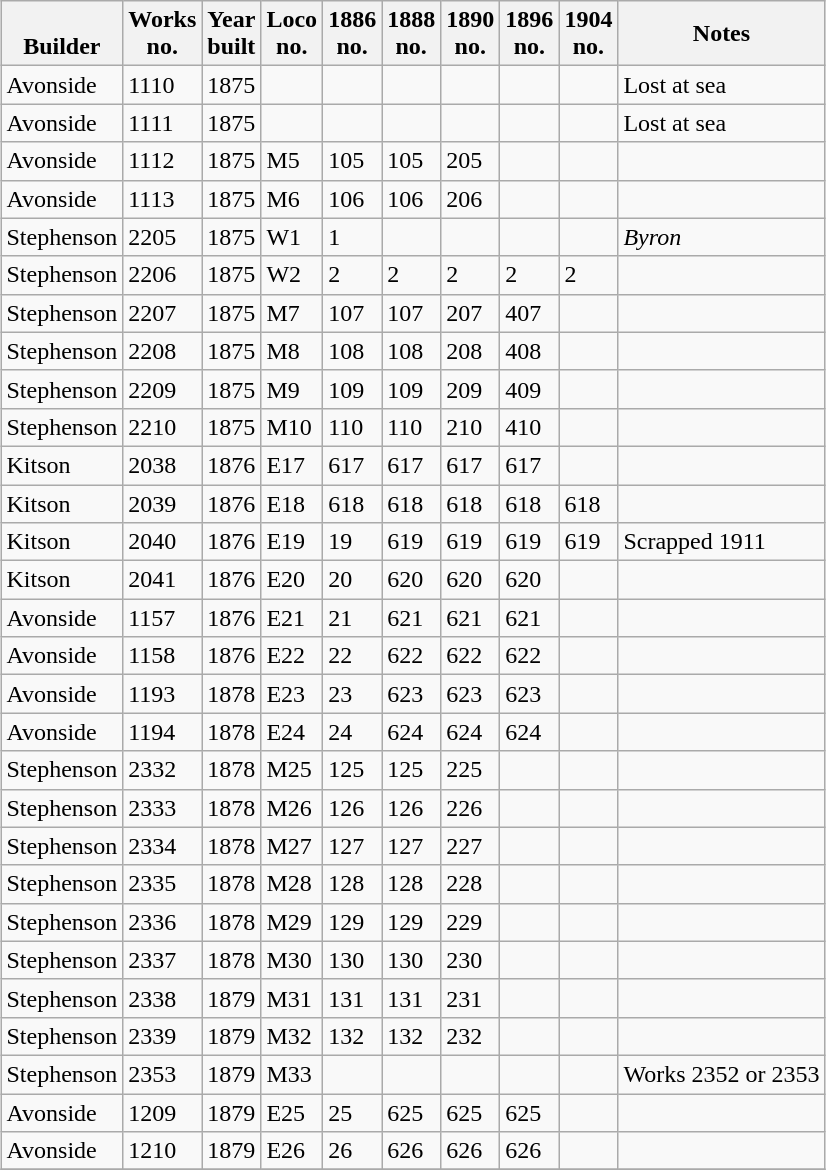<table class="wikitable collapsible collapsed sortable" style="margin:0.5em auto; font-size:100%;">
<tr>
<th><br>Builder</th>
<th>Works<br>no.</th>
<th>Year<br>built</th>
<th>Loco<br>no.</th>
<th>1886<br>no.</th>
<th>1888<br>no.</th>
<th>1890<br>no.</th>
<th>1896<br>no.</th>
<th>1904<br>no.</th>
<th>Notes</th>
</tr>
<tr>
<td>Avonside</td>
<td>1110</td>
<td>1875</td>
<td></td>
<td></td>
<td></td>
<td></td>
<td></td>
<td></td>
<td>Lost at sea</td>
</tr>
<tr>
<td>Avonside</td>
<td>1111</td>
<td>1875</td>
<td></td>
<td></td>
<td></td>
<td></td>
<td></td>
<td></td>
<td>Lost at sea</td>
</tr>
<tr>
<td>Avonside</td>
<td>1112</td>
<td>1875</td>
<td>M5</td>
<td>105</td>
<td>105</td>
<td>205</td>
<td></td>
<td></td>
<td></td>
</tr>
<tr>
<td>Avonside</td>
<td>1113</td>
<td>1875</td>
<td>M6</td>
<td>106</td>
<td>106</td>
<td>206</td>
<td></td>
<td></td>
<td></td>
</tr>
<tr>
<td>Stephenson</td>
<td>2205</td>
<td>1875</td>
<td>W1</td>
<td>1</td>
<td></td>
<td></td>
<td></td>
<td></td>
<td><em>Byron</em></td>
</tr>
<tr>
<td>Stephenson</td>
<td>2206</td>
<td>1875</td>
<td>W2</td>
<td>2</td>
<td>2</td>
<td>2</td>
<td>2</td>
<td>2</td>
<td></td>
</tr>
<tr>
<td>Stephenson</td>
<td>2207</td>
<td>1875</td>
<td>M7</td>
<td>107</td>
<td>107</td>
<td>207</td>
<td>407</td>
<td></td>
<td></td>
</tr>
<tr>
<td>Stephenson</td>
<td>2208</td>
<td>1875</td>
<td>M8</td>
<td>108</td>
<td>108</td>
<td>208</td>
<td>408</td>
<td></td>
<td></td>
</tr>
<tr>
<td>Stephenson</td>
<td>2209</td>
<td>1875</td>
<td>M9</td>
<td>109</td>
<td>109</td>
<td>209</td>
<td>409</td>
<td></td>
<td></td>
</tr>
<tr>
<td>Stephenson</td>
<td>2210</td>
<td>1875</td>
<td>M10</td>
<td>110</td>
<td>110</td>
<td>210</td>
<td>410</td>
<td></td>
<td></td>
</tr>
<tr>
<td>Kitson</td>
<td>2038</td>
<td>1876</td>
<td>E17</td>
<td>617</td>
<td>617</td>
<td>617</td>
<td>617</td>
<td></td>
<td></td>
</tr>
<tr>
<td>Kitson</td>
<td>2039</td>
<td>1876</td>
<td>E18</td>
<td>618</td>
<td>618</td>
<td>618</td>
<td>618</td>
<td>618</td>
<td></td>
</tr>
<tr>
<td>Kitson</td>
<td>2040</td>
<td>1876</td>
<td>E19</td>
<td>19</td>
<td>619</td>
<td>619</td>
<td>619</td>
<td>619</td>
<td>Scrapped 1911</td>
</tr>
<tr>
<td>Kitson</td>
<td>2041</td>
<td>1876</td>
<td>E20</td>
<td>20</td>
<td>620</td>
<td>620</td>
<td>620</td>
<td></td>
<td></td>
</tr>
<tr>
<td>Avonside</td>
<td>1157</td>
<td>1876</td>
<td>E21</td>
<td>21</td>
<td>621</td>
<td>621</td>
<td>621</td>
<td></td>
<td></td>
</tr>
<tr>
<td>Avonside</td>
<td>1158</td>
<td>1876</td>
<td>E22</td>
<td>22</td>
<td>622</td>
<td>622</td>
<td>622</td>
<td></td>
<td></td>
</tr>
<tr>
<td>Avonside</td>
<td>1193</td>
<td>1878</td>
<td>E23</td>
<td>23</td>
<td>623</td>
<td>623</td>
<td>623</td>
<td></td>
<td></td>
</tr>
<tr>
<td>Avonside</td>
<td>1194</td>
<td>1878</td>
<td>E24</td>
<td>24</td>
<td>624</td>
<td>624</td>
<td>624</td>
<td></td>
<td></td>
</tr>
<tr>
<td>Stephenson</td>
<td>2332</td>
<td>1878</td>
<td>M25</td>
<td>125</td>
<td>125</td>
<td>225</td>
<td></td>
<td></td>
<td></td>
</tr>
<tr>
<td>Stephenson</td>
<td>2333</td>
<td>1878</td>
<td>M26</td>
<td>126</td>
<td>126</td>
<td>226</td>
<td></td>
<td></td>
<td></td>
</tr>
<tr>
<td>Stephenson</td>
<td>2334</td>
<td>1878</td>
<td>M27</td>
<td>127</td>
<td>127</td>
<td>227</td>
<td></td>
<td></td>
<td></td>
</tr>
<tr>
<td>Stephenson</td>
<td>2335</td>
<td>1878</td>
<td>M28</td>
<td>128</td>
<td>128</td>
<td>228</td>
<td></td>
<td></td>
<td></td>
</tr>
<tr>
<td>Stephenson</td>
<td>2336</td>
<td>1878</td>
<td>M29</td>
<td>129</td>
<td>129</td>
<td>229</td>
<td></td>
<td></td>
<td></td>
</tr>
<tr>
<td>Stephenson</td>
<td>2337</td>
<td>1878</td>
<td>M30</td>
<td>130</td>
<td>130</td>
<td>230</td>
<td></td>
<td></td>
<td></td>
</tr>
<tr>
<td>Stephenson</td>
<td>2338</td>
<td>1879</td>
<td>M31</td>
<td>131</td>
<td>131</td>
<td>231</td>
<td></td>
<td></td>
<td></td>
</tr>
<tr>
<td>Stephenson</td>
<td>2339</td>
<td>1879</td>
<td>M32</td>
<td>132</td>
<td>132</td>
<td>232</td>
<td></td>
<td></td>
<td></td>
</tr>
<tr>
<td>Stephenson</td>
<td>2353</td>
<td>1879</td>
<td>M33</td>
<td></td>
<td></td>
<td></td>
<td></td>
<td></td>
<td>Works 2352 or 2353</td>
</tr>
<tr>
<td>Avonside</td>
<td>1209</td>
<td>1879</td>
<td>E25</td>
<td>25</td>
<td>625</td>
<td>625</td>
<td>625</td>
<td></td>
<td></td>
</tr>
<tr>
<td>Avonside</td>
<td>1210</td>
<td>1879</td>
<td>E26</td>
<td>26</td>
<td>626</td>
<td>626</td>
<td>626</td>
<td></td>
<td></td>
</tr>
<tr>
</tr>
</table>
